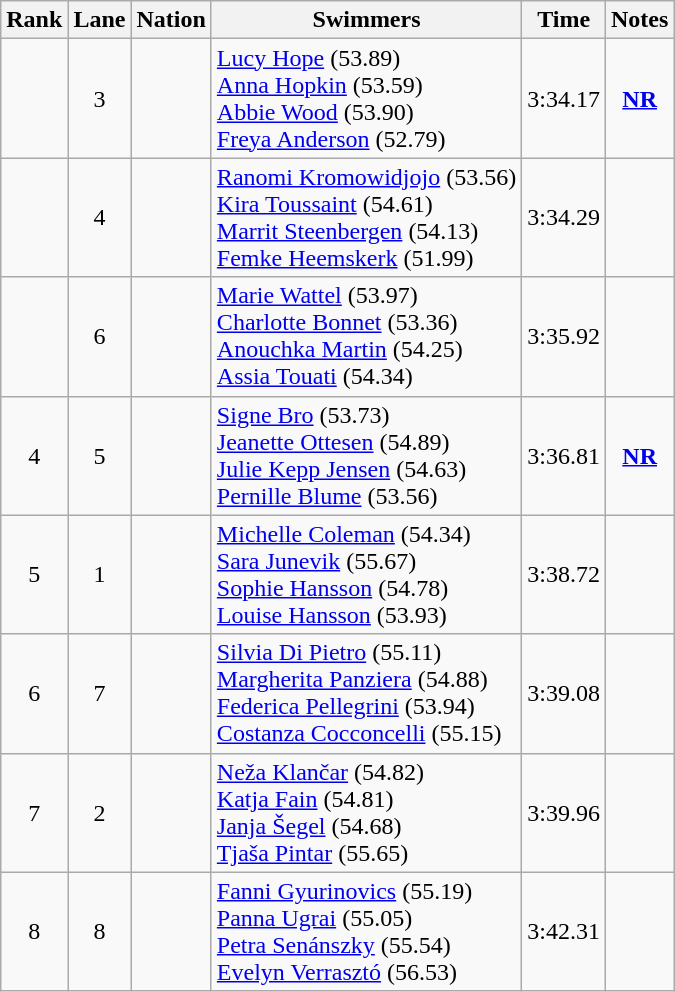<table class="wikitable sortable" style="text-align:center">
<tr>
<th>Rank</th>
<th>Lane</th>
<th>Nation</th>
<th>Swimmers</th>
<th>Time</th>
<th>Notes</th>
</tr>
<tr>
<td></td>
<td>3</td>
<td align=left></td>
<td align=left><a href='#'>Lucy Hope</a> (53.89)<br><a href='#'>Anna Hopkin</a> (53.59)<br><a href='#'>Abbie Wood</a> (53.90)<br><a href='#'>Freya Anderson</a> (52.79)</td>
<td>3:34.17</td>
<td><strong><a href='#'>NR</a></strong></td>
</tr>
<tr>
<td></td>
<td>4</td>
<td align=left></td>
<td align=left><a href='#'>Ranomi Kromowidjojo</a> (53.56)<br><a href='#'>Kira Toussaint</a> (54.61)<br><a href='#'>Marrit Steenbergen</a> (54.13)<br><a href='#'>Femke Heemskerk</a> (51.99)</td>
<td>3:34.29</td>
<td></td>
</tr>
<tr>
<td></td>
<td>6</td>
<td align=left></td>
<td align=left><a href='#'>Marie Wattel</a> (53.97)<br><a href='#'>Charlotte Bonnet</a> (53.36)<br><a href='#'>Anouchka Martin</a> (54.25)<br><a href='#'>Assia Touati</a> (54.34)</td>
<td>3:35.92</td>
<td></td>
</tr>
<tr>
<td>4</td>
<td>5</td>
<td align=left></td>
<td align=left><a href='#'>Signe Bro</a> (53.73)<br><a href='#'>Jeanette Ottesen</a> (54.89)<br><a href='#'>Julie Kepp Jensen</a> (54.63)<br><a href='#'>Pernille Blume</a> (53.56)</td>
<td>3:36.81</td>
<td><strong><a href='#'>NR</a></strong></td>
</tr>
<tr>
<td>5</td>
<td>1</td>
<td align=left></td>
<td align=left><a href='#'>Michelle Coleman</a> (54.34)<br><a href='#'>Sara Junevik</a> (55.67)<br><a href='#'>Sophie Hansson</a> (54.78)<br><a href='#'>Louise Hansson</a> (53.93)</td>
<td>3:38.72</td>
<td></td>
</tr>
<tr>
<td>6</td>
<td>7</td>
<td align=left></td>
<td align=left><a href='#'>Silvia Di Pietro</a> (55.11)<br><a href='#'>Margherita Panziera</a> (54.88)<br><a href='#'>Federica Pellegrini</a> (53.94)<br><a href='#'>Costanza Cocconcelli</a> (55.15)</td>
<td>3:39.08</td>
<td></td>
</tr>
<tr>
<td>7</td>
<td>2</td>
<td align=left></td>
<td align=left><a href='#'>Neža Klančar</a> (54.82)<br><a href='#'>Katja Fain</a> (54.81)<br><a href='#'>Janja Šegel</a> (54.68)<br><a href='#'>Tjaša Pintar</a> (55.65)</td>
<td>3:39.96</td>
<td></td>
</tr>
<tr>
<td>8</td>
<td>8</td>
<td align=left></td>
<td align=left><a href='#'>Fanni Gyurinovics</a> (55.19)<br><a href='#'>Panna Ugrai</a> (55.05)<br><a href='#'>Petra Senánszky</a> (55.54)<br><a href='#'>Evelyn Verrasztó</a> (56.53)</td>
<td>3:42.31</td>
<td></td>
</tr>
</table>
